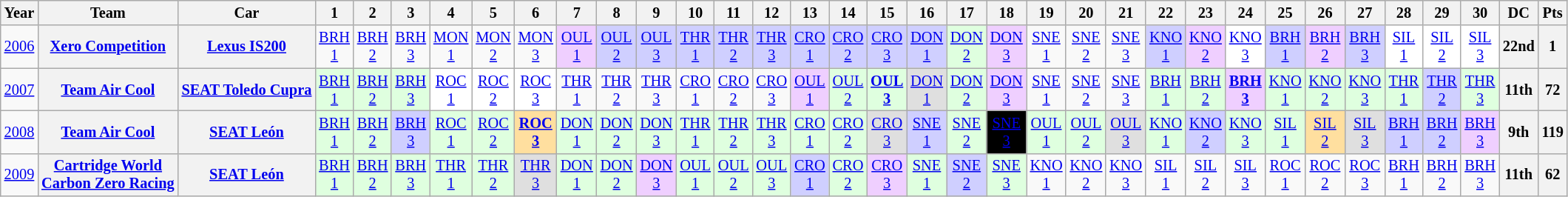<table class="wikitable" style="text-align:center; font-size:85%">
<tr>
<th>Year</th>
<th>Team</th>
<th>Car</th>
<th>1</th>
<th>2</th>
<th>3</th>
<th>4</th>
<th>5</th>
<th>6</th>
<th>7</th>
<th>8</th>
<th>9</th>
<th>10</th>
<th>11</th>
<th>12</th>
<th>13</th>
<th>14</th>
<th>15</th>
<th>16</th>
<th>17</th>
<th>18</th>
<th>19</th>
<th>20</th>
<th>21</th>
<th>22</th>
<th>23</th>
<th>24</th>
<th>25</th>
<th>26</th>
<th>27</th>
<th>28</th>
<th>29</th>
<th>30</th>
<th>DC</th>
<th>Pts</th>
</tr>
<tr>
<td><a href='#'>2006</a></td>
<th nowrap><a href='#'>Xero Competition</a></th>
<th nowrap><a href='#'>Lexus IS200</a></th>
<td><a href='#'>BRH<br>1</a></td>
<td><a href='#'>BRH<br>2</a></td>
<td><a href='#'>BRH<br>3</a></td>
<td><a href='#'>MON<br>1</a></td>
<td><a href='#'>MON<br>2</a></td>
<td><a href='#'>MON<br>3</a></td>
<td style="background:#EFCFFF;"><a href='#'>OUL<br>1</a><br></td>
<td style="background:#CFCFFF;"><a href='#'>OUL<br>2</a><br></td>
<td style="background:#CFCFFF;"><a href='#'>OUL<br>3</a><br></td>
<td style="background:#CFCFFF;"><a href='#'>THR<br>1</a><br></td>
<td style="background:#CFCFFF;"><a href='#'>THR<br>2</a><br></td>
<td style="background:#CFCFFF;"><a href='#'>THR<br>3</a><br></td>
<td style="background:#CFCFFF;"><a href='#'>CRO<br>1</a><br></td>
<td style="background:#CFCFFF;"><a href='#'>CRO<br>2</a><br></td>
<td style="background:#CFCFFF;"><a href='#'>CRO<br>3</a><br></td>
<td style="background:#CFCFFF;"><a href='#'>DON<br>1</a><br></td>
<td style="background:#DFFFDF;"><a href='#'>DON<br>2</a><br></td>
<td style="background:#EFCFFF;"><a href='#'>DON<br>3</a><br></td>
<td><a href='#'>SNE<br>1</a></td>
<td><a href='#'>SNE<br>2</a></td>
<td><a href='#'>SNE<br>3</a></td>
<td style="background:#CFCFFF;"><a href='#'>KNO<br>1</a><br></td>
<td style="background:#EFCFFF;"><a href='#'>KNO<br>2</a><br></td>
<td style="background:#FFFFFF;"><a href='#'>KNO<br>3</a><br></td>
<td style="background:#CFCFFF;"><a href='#'>BRH<br>1</a><br></td>
<td style="background:#EFCFFF;"><a href='#'>BRH<br>2</a><br></td>
<td style="background:#CFCFFF;"><a href='#'>BRH<br>3</a><br></td>
<td style="background:#FFFFFF;"><a href='#'>SIL<br>1</a><br></td>
<td style="background:#FFFFFF;"><a href='#'>SIL<br>2</a><br></td>
<td style="background:#FFFFFF;"><a href='#'>SIL<br>3</a><br></td>
<th>22nd</th>
<th>1</th>
</tr>
<tr>
<td><a href='#'>2007</a></td>
<th nowrap><a href='#'>Team Air Cool</a></th>
<th nowrap><a href='#'>SEAT Toledo Cupra</a></th>
<td style="background:#DFFFDF;"><a href='#'>BRH<br>1</a><br></td>
<td style="background:#DFFFDF;"><a href='#'>BRH<br>2</a><br></td>
<td style="background:#DFFFDF;"><a href='#'>BRH<br>3</a><br></td>
<td style="background:#FFFFFF;"><a href='#'>ROC<br>1</a><br></td>
<td style="background:#FFFFFF;"><a href='#'>ROC<br>2</a><br></td>
<td style="background:#FFFFFF;"><a href='#'>ROC<br>3</a><br></td>
<td><a href='#'>THR<br>1</a></td>
<td><a href='#'>THR<br>2</a></td>
<td><a href='#'>THR<br>3</a></td>
<td><a href='#'>CRO<br>1</a></td>
<td><a href='#'>CRO<br>2</a></td>
<td><a href='#'>CRO<br>3</a></td>
<td style="background:#EFCFFF;"><a href='#'>OUL<br>1</a><br></td>
<td style="background:#DFFFDF;"><a href='#'>OUL<br>2</a><br></td>
<td style="background:#DFFFDF;"><strong><a href='#'>OUL<br>3</a></strong><br></td>
<td style="background:#DFDFDF;"><a href='#'>DON<br>1</a><br></td>
<td style="background:#DFFFDF;"><a href='#'>DON<br>2</a><br></td>
<td style="background:#EFCFFF;"><a href='#'>DON<br>3</a><br></td>
<td><a href='#'>SNE<br>1</a></td>
<td><a href='#'>SNE<br>2</a></td>
<td><a href='#'>SNE<br>3</a></td>
<td style="background:#DFFFDF;"><a href='#'>BRH<br>1</a><br></td>
<td style="background:#DFFFDF;"><a href='#'>BRH<br>2</a><br></td>
<td style="background:#EFCFFF;"><strong><a href='#'>BRH<br>3</a></strong><br></td>
<td style="background:#DFFFDF;"><a href='#'>KNO<br>1</a><br></td>
<td style="background:#DFFFDF;"><a href='#'>KNO<br>2</a><br></td>
<td style="background:#DFFFDF;"><a href='#'>KNO<br>3</a><br></td>
<td style="background:#DFFFDF;"><a href='#'>THR<br>1</a><br></td>
<td style="background:#CFCFFF;"><a href='#'>THR<br>2</a><br></td>
<td style="background:#DFFFDF;"><a href='#'>THR<br>3</a><br></td>
<th>11th</th>
<th>72</th>
</tr>
<tr>
<td><a href='#'>2008</a></td>
<th nowrap><a href='#'>Team Air Cool</a></th>
<th nowrap><a href='#'>SEAT León</a></th>
<td style="background:#DFFFDF;"><a href='#'>BRH<br>1</a><br></td>
<td style="background:#DFFFDF;"><a href='#'>BRH<br>2</a><br></td>
<td style="background:#CFCFFF;"><a href='#'>BRH<br>3</a><br></td>
<td style="background:#DFFFDF;"><a href='#'>ROC<br>1</a><br></td>
<td style="background:#DFFFDF;"><a href='#'>ROC<br>2</a><br></td>
<td style="background:#FFDF9F;"><strong><a href='#'>ROC<br>3</a></strong><br></td>
<td style="background:#DFFFDF;"><a href='#'>DON<br>1</a><br></td>
<td style="background:#DFFFDF;"><a href='#'>DON<br>2</a><br></td>
<td style="background:#DFFFDF;"><a href='#'>DON<br>3</a><br></td>
<td style="background:#DFFFDF;"><a href='#'>THR<br>1</a><br></td>
<td style="background:#DFFFDF;"><a href='#'>THR<br>2</a><br></td>
<td style="background:#DFFFDF;"><a href='#'>THR<br>3</a><br></td>
<td style="background:#DFFFDF;"><a href='#'>CRO<br>1</a><br></td>
<td style="background:#DFFFDF;"><a href='#'>CRO<br>2</a><br></td>
<td style="background:#DFDFDF;"><a href='#'>CRO<br>3</a><br></td>
<td style="background:#CFCFFF;"><a href='#'>SNE<br>1</a><br></td>
<td style="background:#DFFFDF;"><a href='#'>SNE<br>2</a><br></td>
<td style="background:#000000; color:white"><a href='#'><span>SNE<br>3</span></a><br></td>
<td style="background:#DFFFDF;"><a href='#'>OUL<br>1</a><br></td>
<td style="background:#DFFFDF;"><a href='#'>OUL<br>2</a><br></td>
<td style="background:#DFDFDF;"><a href='#'>OUL<br>3</a><br></td>
<td style="background:#DFFFDF;"><a href='#'>KNO<br>1</a><br></td>
<td style="background:#CFCFFF;"><a href='#'>KNO<br>2</a><br></td>
<td style="background:#DFFFDF;"><a href='#'>KNO<br>3</a><br></td>
<td style="background:#DFFFDF;"><a href='#'>SIL<br>1</a><br></td>
<td style="background:#FFDF9F;"><a href='#'>SIL<br>2</a><br></td>
<td style="background:#DFDFDF;"><a href='#'>SIL<br>3</a><br></td>
<td style="background:#CFCFFF;"><a href='#'>BRH<br>1</a><br></td>
<td style="background:#CFCFFF;"><a href='#'>BRH<br>2</a><br></td>
<td style="background:#EFCFFF;"><a href='#'>BRH<br>3</a><br></td>
<th>9th</th>
<th>119</th>
</tr>
<tr>
<td><a href='#'>2009</a></td>
<th nowrap><a href='#'>Cartridge World<br>Carbon Zero Racing</a></th>
<th nowrap><a href='#'>SEAT León</a></th>
<td style="background:#DFFFDF;"><a href='#'>BRH<br>1</a><br></td>
<td style="background:#DFFFDF;"><a href='#'>BRH<br>2</a><br></td>
<td style="background:#DFFFDF;"><a href='#'>BRH<br>3</a><br></td>
<td style="background:#DFFFDF;"><a href='#'>THR<br>1</a><br></td>
<td style="background:#DFFFDF;"><a href='#'>THR<br>2</a><br></td>
<td style="background:#DFDFDF;"><a href='#'>THR<br>3</a><br></td>
<td style="background:#DFFFDF;"><a href='#'>DON<br>1</a><br></td>
<td style="background:#DFFFDF;"><a href='#'>DON<br>2</a><br></td>
<td style="background:#EFCFFF;"><a href='#'>DON<br>3</a><br></td>
<td style="background:#DFFFDF;"><a href='#'>OUL<br>1</a><br></td>
<td style="background:#DFFFDF;"><a href='#'>OUL<br>2</a><br></td>
<td style="background:#DFFFDF;"><a href='#'>OUL<br>3</a><br></td>
<td style="background:#CFCFFF;"><a href='#'>CRO<br>1</a><br></td>
<td style="background:#DFFFDF;"><a href='#'>CRO<br>2</a><br></td>
<td style="background:#EFCFFF;"><a href='#'>CRO<br>3</a><br></td>
<td style="background:#DFFFDF;"><a href='#'>SNE<br>1</a><br></td>
<td style="background:#CFCFFF;"><a href='#'>SNE<br>2</a><br></td>
<td style="background:#DFFFDF;"><a href='#'>SNE<br>3</a><br></td>
<td><a href='#'>KNO<br>1</a></td>
<td><a href='#'>KNO<br>2</a></td>
<td><a href='#'>KNO<br>3</a></td>
<td><a href='#'>SIL<br>1</a></td>
<td><a href='#'>SIL<br>2</a></td>
<td><a href='#'>SIL<br>3</a></td>
<td><a href='#'>ROC<br>1</a></td>
<td><a href='#'>ROC<br>2</a></td>
<td><a href='#'>ROC<br>3</a></td>
<td><a href='#'>BRH<br>1</a></td>
<td><a href='#'>BRH<br>2</a></td>
<td><a href='#'>BRH<br>3</a></td>
<th>11th</th>
<th>62</th>
</tr>
</table>
